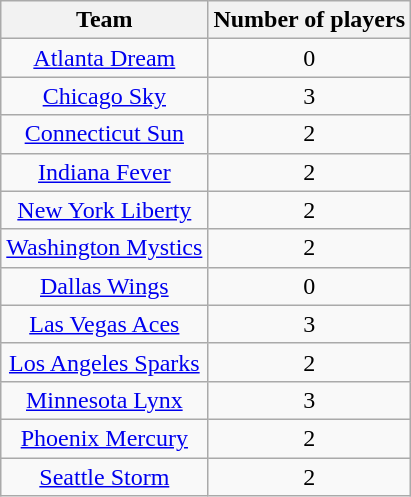<table class="wikitable sortable" style="text-align:center;">
<tr>
<th>Team</th>
<th>Number of players</th>
</tr>
<tr>
<td><a href='#'>Atlanta Dream</a></td>
<td>0</td>
</tr>
<tr>
<td><a href='#'>Chicago Sky</a></td>
<td>3</td>
</tr>
<tr>
<td><a href='#'>Connecticut Sun</a></td>
<td>2</td>
</tr>
<tr>
<td><a href='#'>Indiana Fever</a></td>
<td>2</td>
</tr>
<tr>
<td><a href='#'>New York Liberty</a></td>
<td>2</td>
</tr>
<tr>
<td><a href='#'>Washington Mystics</a></td>
<td>2</td>
</tr>
<tr>
<td><a href='#'>Dallas Wings</a></td>
<td>0</td>
</tr>
<tr>
<td><a href='#'>Las Vegas Aces</a></td>
<td>3</td>
</tr>
<tr>
<td><a href='#'>Los Angeles Sparks</a></td>
<td>2</td>
</tr>
<tr>
<td><a href='#'>Minnesota Lynx</a></td>
<td>3</td>
</tr>
<tr>
<td><a href='#'>Phoenix Mercury</a></td>
<td>2</td>
</tr>
<tr>
<td><a href='#'>Seattle Storm</a></td>
<td>2</td>
</tr>
</table>
